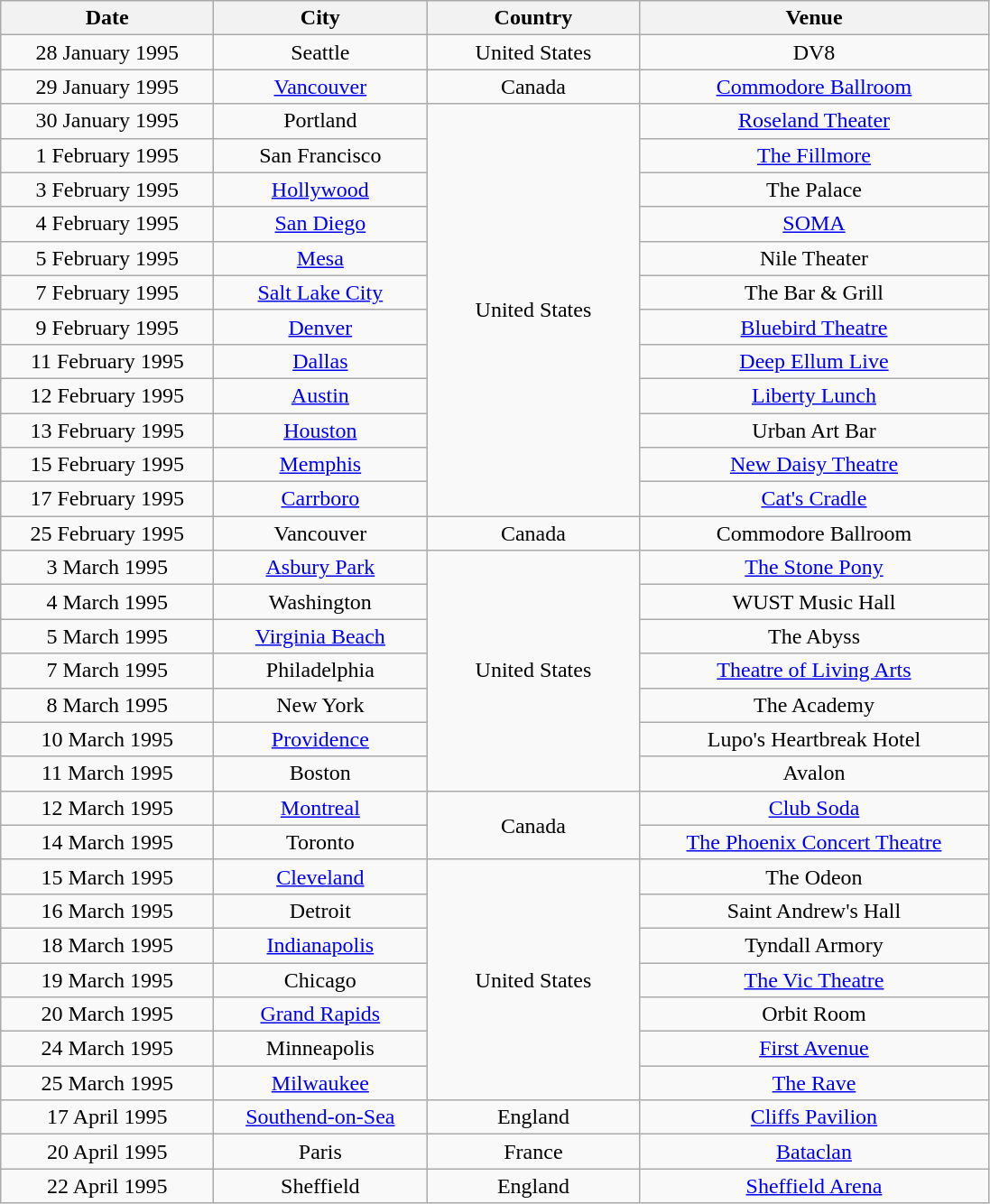<table class="wikitable" style="text-align:center;">
<tr>
<th width="150">Date</th>
<th width="150">City</th>
<th width="150">Country</th>
<th width="250">Venue</th>
</tr>
<tr>
<td>28 January 1995</td>
<td>Seattle</td>
<td>United States</td>
<td>DV8</td>
</tr>
<tr>
<td>29 January 1995</td>
<td><a href='#'>Vancouver</a></td>
<td>Canada</td>
<td><a href='#'>Commodore Ballroom</a></td>
</tr>
<tr>
<td>30 January 1995</td>
<td>Portland</td>
<td rowspan="12">United States</td>
<td><a href='#'>Roseland Theater</a></td>
</tr>
<tr>
<td>1 February 1995</td>
<td>San Francisco</td>
<td><a href='#'>The Fillmore</a></td>
</tr>
<tr>
<td>3 February 1995</td>
<td><a href='#'>Hollywood</a></td>
<td>The Palace</td>
</tr>
<tr>
<td>4 February 1995</td>
<td><a href='#'>San Diego</a></td>
<td><a href='#'>SOMA</a></td>
</tr>
<tr>
<td>5 February 1995</td>
<td><a href='#'>Mesa</a></td>
<td>Nile Theater</td>
</tr>
<tr>
<td>7 February 1995</td>
<td><a href='#'>Salt Lake City</a></td>
<td>The Bar & Grill</td>
</tr>
<tr>
<td>9 February 1995</td>
<td><a href='#'>Denver</a></td>
<td><a href='#'>Bluebird Theatre</a></td>
</tr>
<tr>
<td>11 February 1995</td>
<td><a href='#'>Dallas</a></td>
<td><a href='#'>Deep Ellum Live</a></td>
</tr>
<tr>
<td>12 February 1995</td>
<td><a href='#'>Austin</a></td>
<td><a href='#'>Liberty Lunch</a></td>
</tr>
<tr>
<td>13 February 1995</td>
<td><a href='#'>Houston</a></td>
<td>Urban Art Bar</td>
</tr>
<tr>
<td>15 February 1995</td>
<td><a href='#'>Memphis</a></td>
<td><a href='#'>New Daisy Theatre</a></td>
</tr>
<tr>
<td>17 February 1995</td>
<td><a href='#'>Carrboro</a></td>
<td><a href='#'>Cat's Cradle</a></td>
</tr>
<tr>
<td>25 February 1995</td>
<td>Vancouver</td>
<td>Canada</td>
<td>Commodore Ballroom</td>
</tr>
<tr>
<td>3 March 1995</td>
<td><a href='#'>Asbury Park</a></td>
<td rowspan="7">United States</td>
<td><a href='#'>The Stone Pony</a></td>
</tr>
<tr>
<td>4 March 1995</td>
<td>Washington</td>
<td>WUST Music Hall</td>
</tr>
<tr>
<td>5 March 1995</td>
<td><a href='#'>Virginia Beach</a></td>
<td>The Abyss</td>
</tr>
<tr>
<td>7 March 1995</td>
<td>Philadelphia</td>
<td><a href='#'>Theatre of Living Arts</a></td>
</tr>
<tr>
<td>8 March 1995</td>
<td>New York</td>
<td>The Academy</td>
</tr>
<tr>
<td>10 March 1995</td>
<td><a href='#'>Providence</a></td>
<td>Lupo's Heartbreak Hotel</td>
</tr>
<tr>
<td>11 March 1995</td>
<td>Boston</td>
<td>Avalon</td>
</tr>
<tr>
<td>12 March 1995</td>
<td><a href='#'>Montreal</a></td>
<td rowspan="2">Canada</td>
<td><a href='#'>Club Soda</a></td>
</tr>
<tr>
<td>14 March 1995</td>
<td>Toronto</td>
<td><a href='#'>The Phoenix Concert Theatre</a></td>
</tr>
<tr>
<td>15 March 1995</td>
<td><a href='#'>Cleveland</a></td>
<td rowspan="7">United States</td>
<td>The Odeon</td>
</tr>
<tr>
<td>16 March 1995</td>
<td>Detroit</td>
<td>Saint Andrew's Hall</td>
</tr>
<tr>
<td>18 March 1995</td>
<td><a href='#'>Indianapolis</a></td>
<td>Tyndall Armory</td>
</tr>
<tr>
<td>19 March 1995</td>
<td>Chicago</td>
<td><a href='#'>The Vic Theatre</a></td>
</tr>
<tr>
<td>20 March 1995</td>
<td><a href='#'>Grand Rapids</a></td>
<td>Orbit Room</td>
</tr>
<tr>
<td>24 March 1995</td>
<td>Minneapolis</td>
<td><a href='#'>First Avenue</a></td>
</tr>
<tr>
<td>25 March 1995</td>
<td><a href='#'>Milwaukee</a></td>
<td><a href='#'>The Rave</a></td>
</tr>
<tr>
<td>17 April 1995</td>
<td><a href='#'>Southend-on-Sea</a></td>
<td>England</td>
<td><a href='#'>Cliffs Pavilion</a></td>
</tr>
<tr>
<td>20 April 1995</td>
<td>Paris</td>
<td>France</td>
<td><a href='#'>Bataclan</a></td>
</tr>
<tr>
<td>22 April 1995</td>
<td>Sheffield</td>
<td>England</td>
<td><a href='#'>Sheffield Arena</a></td>
</tr>
</table>
